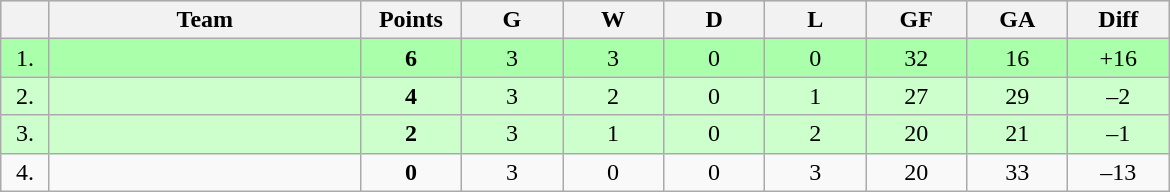<table class=wikitable style="text-align:center">
<tr bgcolor="#DCDCDC">
<th width="25"></th>
<th width="200">Team</th>
<th width="60">Points</th>
<th width="60">G</th>
<th width="60">W</th>
<th width="60">D</th>
<th width="60">L</th>
<th width="60">GF</th>
<th width="60">GA</th>
<th width="60">Diff</th>
</tr>
<tr bgcolor=#AAFFAA>
<td>1.</td>
<td align=left></td>
<td><strong>6</strong></td>
<td>3</td>
<td>3</td>
<td>0</td>
<td>0</td>
<td>32</td>
<td>16</td>
<td>+16</td>
</tr>
<tr bgcolor=#CCFFCC>
<td>2.</td>
<td align=left></td>
<td><strong>4</strong></td>
<td>3</td>
<td>2</td>
<td>0</td>
<td>1</td>
<td>27</td>
<td>29</td>
<td>–2</td>
</tr>
<tr bgcolor=#CCFFCC>
<td>3.</td>
<td align=left></td>
<td><strong>2</strong></td>
<td>3</td>
<td>1</td>
<td>0</td>
<td>2</td>
<td>20</td>
<td>21</td>
<td>–1</td>
</tr>
<tr>
<td>4.</td>
<td align=left></td>
<td><strong>0</strong></td>
<td>3</td>
<td>0</td>
<td>0</td>
<td>3</td>
<td>20</td>
<td>33</td>
<td>–13</td>
</tr>
</table>
